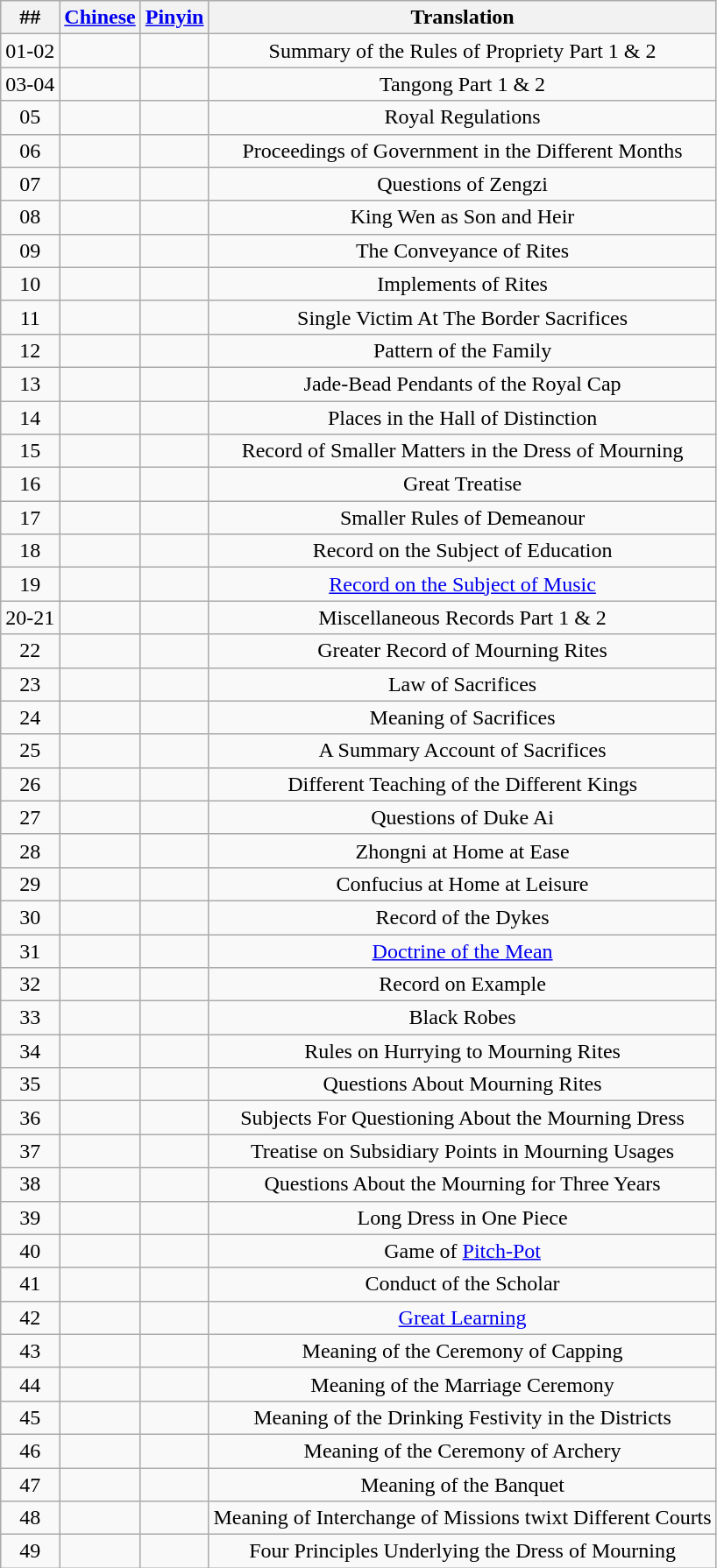<table class="wikitable" style="text-align:center">
<tr>
<th>##</th>
<th><a href='#'>Chinese</a></th>
<th><a href='#'>Pinyin</a></th>
<th>Translation</th>
</tr>
<tr>
<td>01-02</td>
<td></td>
<td></td>
<td>Summary of the Rules of Propriety Part 1 & 2</td>
</tr>
<tr>
<td>03-04</td>
<td></td>
<td></td>
<td>Tangong Part 1 & 2</td>
</tr>
<tr>
<td>05</td>
<td></td>
<td></td>
<td>Royal Regulations</td>
</tr>
<tr>
<td>06</td>
<td></td>
<td></td>
<td>Proceedings of Government in the Different Months</td>
</tr>
<tr>
<td>07</td>
<td></td>
<td></td>
<td>Questions of Zengzi</td>
</tr>
<tr>
<td>08</td>
<td></td>
<td></td>
<td>King Wen as Son and Heir</td>
</tr>
<tr>
<td>09</td>
<td></td>
<td></td>
<td>The Conveyance of Rites</td>
</tr>
<tr>
<td>10</td>
<td></td>
<td></td>
<td>Implements of Rites</td>
</tr>
<tr>
<td>11</td>
<td></td>
<td></td>
<td>Single Victim At The Border Sacrifices</td>
</tr>
<tr>
<td>12</td>
<td></td>
<td></td>
<td>Pattern of the Family</td>
</tr>
<tr>
<td>13</td>
<td></td>
<td></td>
<td>Jade-Bead Pendants of the Royal Cap</td>
</tr>
<tr>
<td>14</td>
<td></td>
<td></td>
<td>Places in the Hall of Distinction</td>
</tr>
<tr>
<td>15</td>
<td></td>
<td></td>
<td>Record of Smaller Matters in the Dress of Mourning</td>
</tr>
<tr>
<td>16</td>
<td></td>
<td></td>
<td>Great Treatise</td>
</tr>
<tr>
<td>17</td>
<td></td>
<td></td>
<td>Smaller Rules of Demeanour</td>
</tr>
<tr>
<td>18</td>
<td></td>
<td></td>
<td>Record on the Subject of Education</td>
</tr>
<tr>
<td>19</td>
<td></td>
<td></td>
<td><a href='#'>Record on the Subject of Music</a></td>
</tr>
<tr>
<td>20-21</td>
<td></td>
<td></td>
<td>Miscellaneous Records Part 1 & 2</td>
</tr>
<tr>
<td>22</td>
<td></td>
<td></td>
<td>Greater Record of Mourning Rites</td>
</tr>
<tr>
<td>23</td>
<td></td>
<td></td>
<td>Law of Sacrifices</td>
</tr>
<tr>
<td>24</td>
<td></td>
<td></td>
<td>Meaning of Sacrifices</td>
</tr>
<tr>
<td>25</td>
<td></td>
<td></td>
<td>A Summary Account of Sacrifices</td>
</tr>
<tr>
<td>26</td>
<td></td>
<td></td>
<td>Different Teaching of the Different Kings</td>
</tr>
<tr>
<td>27</td>
<td></td>
<td></td>
<td>Questions of Duke Ai</td>
</tr>
<tr>
<td>28</td>
<td></td>
<td></td>
<td>Zhongni at Home at Ease</td>
</tr>
<tr>
<td>29</td>
<td></td>
<td></td>
<td>Confucius at Home at Leisure</td>
</tr>
<tr>
<td>30</td>
<td></td>
<td></td>
<td>Record of the Dykes</td>
</tr>
<tr>
<td>31</td>
<td></td>
<td></td>
<td><a href='#'>Doctrine of the Mean</a></td>
</tr>
<tr>
<td>32</td>
<td></td>
<td></td>
<td>Record on Example</td>
</tr>
<tr>
<td>33</td>
<td></td>
<td></td>
<td>Black Robes</td>
</tr>
<tr>
<td>34</td>
<td></td>
<td></td>
<td>Rules on Hurrying to Mourning Rites</td>
</tr>
<tr>
<td>35</td>
<td></td>
<td></td>
<td>Questions About Mourning Rites</td>
</tr>
<tr>
<td>36</td>
<td></td>
<td></td>
<td>Subjects For Questioning About the Mourning Dress</td>
</tr>
<tr>
<td>37</td>
<td></td>
<td></td>
<td>Treatise on Subsidiary Points in Mourning Usages</td>
</tr>
<tr>
<td>38</td>
<td></td>
<td></td>
<td>Questions About the Mourning for Three Years</td>
</tr>
<tr>
<td>39</td>
<td></td>
<td></td>
<td>Long Dress in One Piece</td>
</tr>
<tr>
<td>40</td>
<td></td>
<td></td>
<td>Game of <a href='#'>Pitch-Pot</a></td>
</tr>
<tr>
<td>41</td>
<td></td>
<td></td>
<td>Conduct of the Scholar</td>
</tr>
<tr>
<td>42</td>
<td></td>
<td></td>
<td><a href='#'>Great Learning</a></td>
</tr>
<tr>
<td>43</td>
<td></td>
<td></td>
<td>Meaning of the Ceremony of Capping</td>
</tr>
<tr>
<td>44</td>
<td></td>
<td></td>
<td>Meaning of the Marriage Ceremony</td>
</tr>
<tr>
<td>45</td>
<td></td>
<td></td>
<td>Meaning of the Drinking Festivity in the Districts</td>
</tr>
<tr>
<td>46</td>
<td></td>
<td></td>
<td>Meaning of the Ceremony of Archery</td>
</tr>
<tr>
<td>47</td>
<td></td>
<td></td>
<td>Meaning of the Banquet</td>
</tr>
<tr>
<td>48</td>
<td></td>
<td></td>
<td>Meaning of Interchange of Missions twixt Different Courts</td>
</tr>
<tr>
<td>49</td>
<td></td>
<td></td>
<td>Four Principles Underlying the Dress of Mourning</td>
</tr>
</table>
